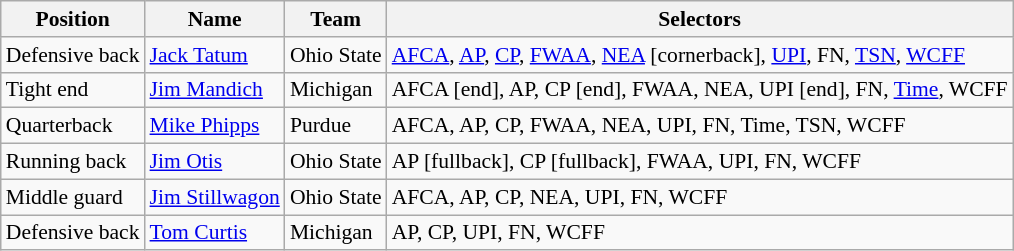<table class="wikitable" style="font-size: 90%">
<tr>
<th>Position</th>
<th>Name</th>
<th>Team</th>
<th>Selectors</th>
</tr>
<tr>
<td>Defensive back</td>
<td><a href='#'>Jack Tatum</a></td>
<td>Ohio State</td>
<td><a href='#'>AFCA</a>, <a href='#'>AP</a>, <a href='#'>CP</a>, <a href='#'>FWAA</a>, <a href='#'>NEA</a> [cornerback], <a href='#'>UPI</a>, FN, <a href='#'>TSN</a>, <a href='#'>WCFF</a></td>
</tr>
<tr>
<td>Tight end</td>
<td><a href='#'>Jim Mandich</a></td>
<td>Michigan</td>
<td>AFCA [end], AP, CP [end], FWAA, NEA, UPI [end], FN, <a href='#'>Time</a>, WCFF</td>
</tr>
<tr>
<td>Quarterback</td>
<td><a href='#'>Mike Phipps</a></td>
<td>Purdue</td>
<td>AFCA, AP, CP, FWAA, NEA, UPI, FN, Time, TSN, WCFF</td>
</tr>
<tr>
<td>Running back</td>
<td><a href='#'>Jim Otis</a></td>
<td>Ohio State</td>
<td>AP [fullback], CP [fullback], FWAA, UPI, FN, WCFF</td>
</tr>
<tr>
<td>Middle guard</td>
<td><a href='#'>Jim Stillwagon</a></td>
<td>Ohio State</td>
<td>AFCA, AP, CP, NEA, UPI, FN, WCFF</td>
</tr>
<tr>
<td>Defensive back</td>
<td><a href='#'>Tom Curtis</a></td>
<td>Michigan</td>
<td>AP, CP, UPI, FN, WCFF</td>
</tr>
</table>
